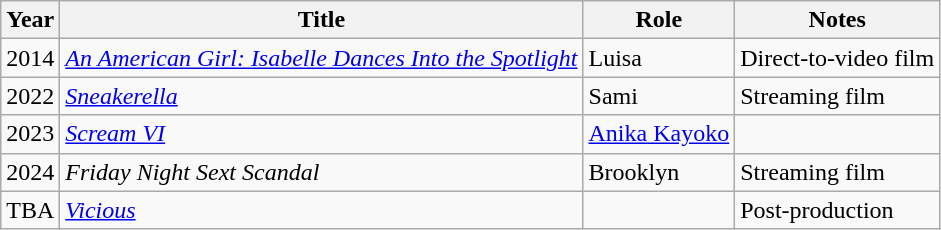<table class="wikitable sortable">
<tr>
<th>Year</th>
<th>Title</th>
<th>Role</th>
<th class="unsortable">Notes</th>
</tr>
<tr>
<td>2014</td>
<td><em><a href='#'>An American Girl: Isabelle Dances Into the Spotlight</a></em></td>
<td>Luisa</td>
<td>Direct-to-video film</td>
</tr>
<tr>
<td>2022</td>
<td><em><a href='#'>Sneakerella</a></em></td>
<td>Sami</td>
<td>Streaming film</td>
</tr>
<tr>
<td>2023</td>
<td><em><a href='#'>Scream VI</a></em></td>
<td><a href='#'>Anika Kayoko</a></td>
<td></td>
</tr>
<tr>
<td>2024</td>
<td><em>Friday Night Sext Scandal</em></td>
<td>Brooklyn</td>
<td>Streaming film</td>
</tr>
<tr>
<td>TBA</td>
<td><em><a href='#'>Vicious</a></em></td>
<td></td>
<td>Post-production</td>
</tr>
</table>
